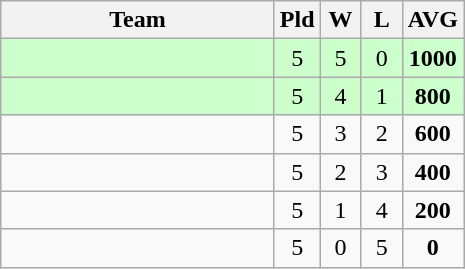<table class="wikitable" style="text-align:center;">
<tr>
<th width=175>Team</th>
<th width=20 abbr="Played">Pld</th>
<th width=20 abbr="Won">W</th>
<th width=20 abbr="Lost">L</th>
<th width=30 abbr="Average">AVG</th>
</tr>
<tr style="background:#ccffcc">
<td align=left></td>
<td>5</td>
<td>5</td>
<td>0</td>
<td><strong>1000</strong></td>
</tr>
<tr style="background:#ccffcc">
<td align=left></td>
<td>5</td>
<td>4</td>
<td>1</td>
<td><strong>800</strong></td>
</tr>
<tr>
<td align=left></td>
<td>5</td>
<td>3</td>
<td>2</td>
<td><strong>600</strong></td>
</tr>
<tr>
<td align=left></td>
<td>5</td>
<td>2</td>
<td>3</td>
<td><strong>400</strong></td>
</tr>
<tr>
<td align=left></td>
<td>5</td>
<td>1</td>
<td>4</td>
<td><strong>200</strong></td>
</tr>
<tr>
<td align=left></td>
<td>5</td>
<td>0</td>
<td>5</td>
<td><strong>0</strong></td>
</tr>
</table>
